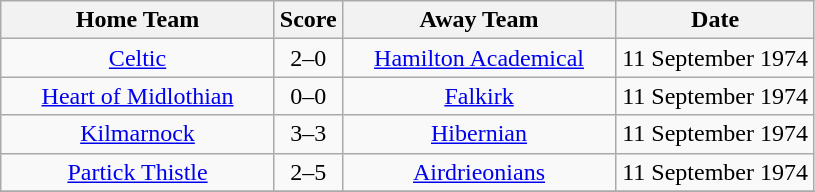<table class="wikitable" style="text-align:center;">
<tr>
<th width=175>Home Team</th>
<th width=20>Score</th>
<th width=175>Away Team</th>
<th width= 125>Date</th>
</tr>
<tr>
<td><a href='#'>Celtic</a></td>
<td>2–0</td>
<td><a href='#'>Hamilton Academical</a></td>
<td>11 September 1974</td>
</tr>
<tr>
<td><a href='#'>Heart of Midlothian</a></td>
<td>0–0</td>
<td><a href='#'>Falkirk</a></td>
<td>11 September 1974</td>
</tr>
<tr>
<td><a href='#'>Kilmarnock</a></td>
<td>3–3</td>
<td><a href='#'>Hibernian</a></td>
<td>11 September 1974</td>
</tr>
<tr>
<td><a href='#'>Partick Thistle</a></td>
<td>2–5</td>
<td><a href='#'>Airdrieonians</a></td>
<td>11 September 1974</td>
</tr>
<tr>
</tr>
</table>
